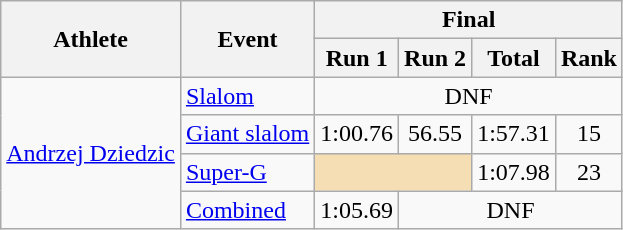<table class="wikitable">
<tr>
<th rowspan="2">Athlete</th>
<th rowspan="2">Event</th>
<th colspan="4">Final</th>
</tr>
<tr>
<th>Run 1</th>
<th>Run 2</th>
<th>Total</th>
<th>Rank</th>
</tr>
<tr>
<td rowspan=4><a href='#'>Andrzej Dziedzic</a></td>
<td><a href='#'>Slalom</a></td>
<td align="center" colspan=4>DNF</td>
</tr>
<tr>
<td><a href='#'>Giant slalom</a></td>
<td align="center">1:00.76</td>
<td align="center">56.55</td>
<td align="center">1:57.31</td>
<td align="center">15</td>
</tr>
<tr>
<td><a href='#'>Super-G</a></td>
<td colspan=2 bgcolor="wheat"></td>
<td align="center">1:07.98</td>
<td align="center">23</td>
</tr>
<tr>
<td><a href='#'>Combined</a></td>
<td align="center">1:05.69</td>
<td align="center" colspan=3>DNF</td>
</tr>
</table>
